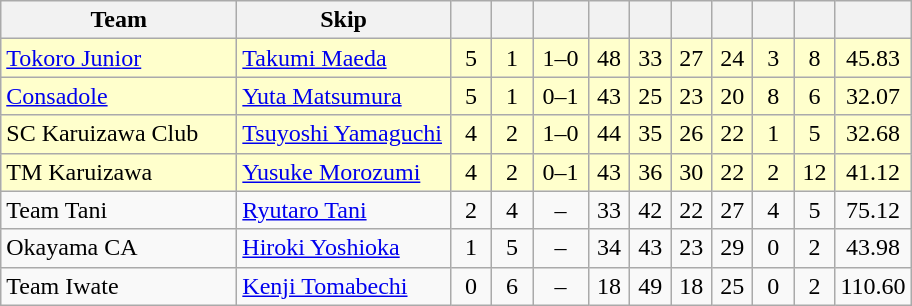<table class=wikitable  style="text-align:center;">
<tr>
<th width=150>Team</th>
<th width=135>Skip</th>
<th width=20></th>
<th width=20></th>
<th width=30></th>
<th width=20></th>
<th width=20></th>
<th width=20></th>
<th width=20></th>
<th width=20></th>
<th width=20></th>
<th width=20></th>
</tr>
<tr bgcolor=#ffffcc>
<td style="text-align:left;"> <a href='#'>Tokoro Junior</a></td>
<td style="text-align:left;"><a href='#'>Takumi Maeda</a></td>
<td>5</td>
<td>1</td>
<td>1–0</td>
<td>48</td>
<td>33</td>
<td>27</td>
<td>24</td>
<td>3</td>
<td>8</td>
<td>45.83</td>
</tr>
<tr bgcolor=#ffffcc>
<td style="text-align:left;"> <a href='#'>Consadole</a></td>
<td style="text-align:left;"><a href='#'>Yuta Matsumura</a></td>
<td>5</td>
<td>1</td>
<td>0–1</td>
<td>43</td>
<td>25</td>
<td>23</td>
<td>20</td>
<td>8</td>
<td>6</td>
<td>32.07</td>
</tr>
<tr bgcolor=#ffffcc>
<td style="text-align:left;"> SC Karuizawa Club</td>
<td style="text-align:left;"><a href='#'>Tsuyoshi Yamaguchi</a></td>
<td>4</td>
<td>2</td>
<td>1–0</td>
<td>44</td>
<td>35</td>
<td>26</td>
<td>22</td>
<td>1</td>
<td>5</td>
<td>32.68</td>
</tr>
<tr bgcolor=#ffffcc>
<td style="text-align:left;"> TM Karuizawa</td>
<td style="text-align:left;"><a href='#'>Yusuke Morozumi</a></td>
<td>4</td>
<td>2</td>
<td>0–1</td>
<td>43</td>
<td>36</td>
<td>30</td>
<td>22</td>
<td>2</td>
<td>12</td>
<td>41.12</td>
</tr>
<tr>
<td style="text-align:left;"> Team Tani</td>
<td style="text-align:left;"><a href='#'>Ryutaro Tani</a></td>
<td>2</td>
<td>4</td>
<td>–</td>
<td>33</td>
<td>42</td>
<td>22</td>
<td>27</td>
<td>4</td>
<td>5</td>
<td>75.12</td>
</tr>
<tr>
<td style="text-align:left;"> Okayama CA</td>
<td style="text-align:left;"><a href='#'>Hiroki Yoshioka</a></td>
<td>1</td>
<td>5</td>
<td>–</td>
<td>34</td>
<td>43</td>
<td>23</td>
<td>29</td>
<td>0</td>
<td>2</td>
<td>43.98</td>
</tr>
<tr>
<td style="text-align:left;"> Team Iwate</td>
<td style="text-align:left;"><a href='#'>Kenji Tomabechi</a></td>
<td>0</td>
<td>6</td>
<td>–</td>
<td>18</td>
<td>49</td>
<td>18</td>
<td>25</td>
<td>0</td>
<td>2</td>
<td>110.60</td>
</tr>
</table>
